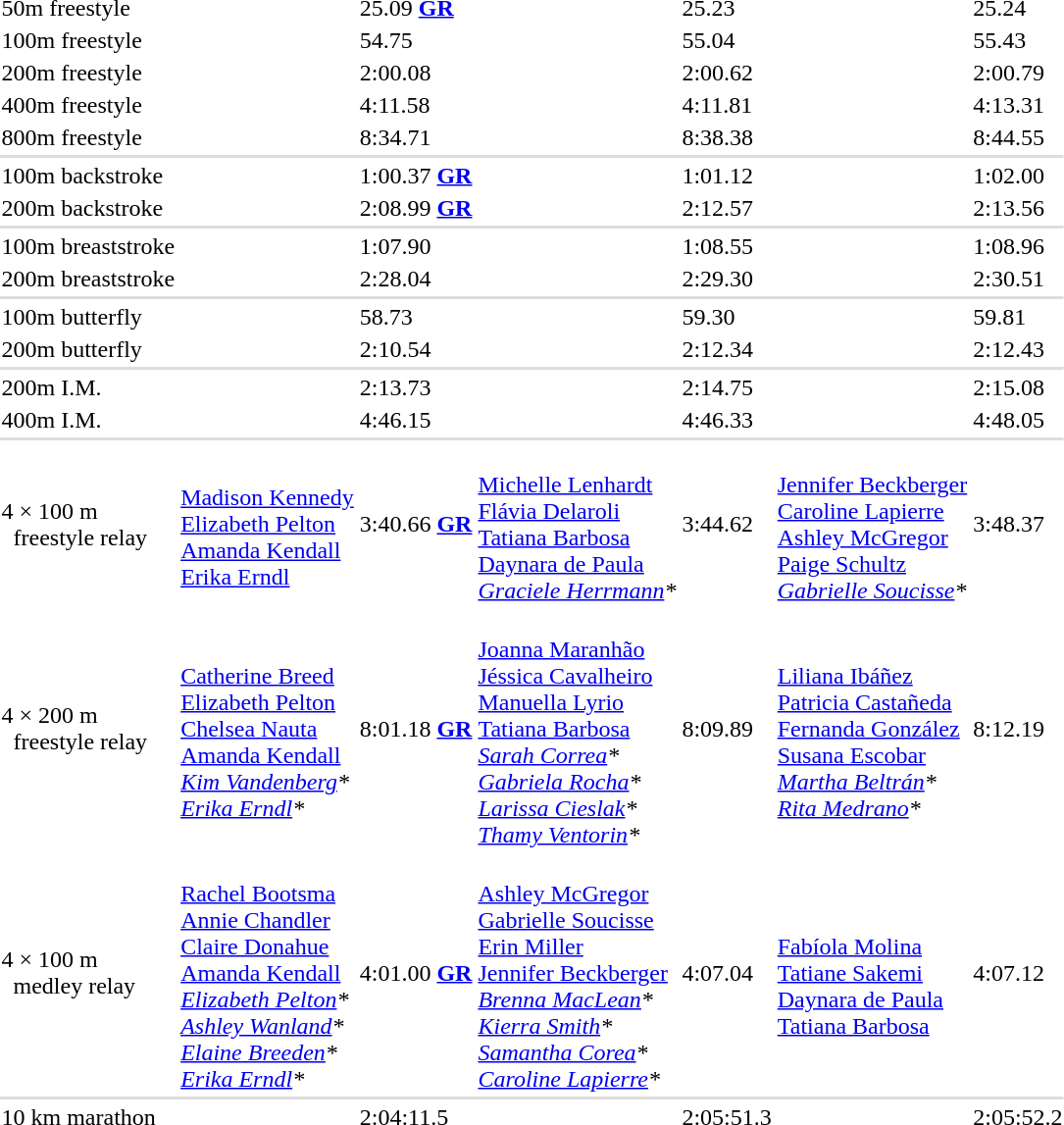<table>
<tr>
<td>50m freestyle <br></td>
<td></td>
<td>25.09 <strong><a href='#'>GR</a></strong></td>
<td></td>
<td>25.23</td>
<td></td>
<td>25.24</td>
</tr>
<tr>
<td>100m freestyle <br></td>
<td></td>
<td>54.75</td>
<td></td>
<td>55.04</td>
<td></td>
<td>55.43</td>
</tr>
<tr>
<td>200m freestyle <br></td>
<td></td>
<td>2:00.08</td>
<td></td>
<td>2:00.62</td>
<td></td>
<td>2:00.79</td>
</tr>
<tr>
<td>400m freestyle <br></td>
<td></td>
<td>4:11.58</td>
<td></td>
<td>4:11.81</td>
<td></td>
<td>4:13.31</td>
</tr>
<tr>
<td>800m freestyle <br></td>
<td></td>
<td>8:34.71</td>
<td></td>
<td>8:38.38</td>
<td></td>
<td>8:44.55</td>
</tr>
<tr bgcolor=#DDDDDD>
<td colspan=7></td>
</tr>
<tr>
<td>100m backstroke <br></td>
<td></td>
<td>1:00.37 <strong><a href='#'>GR</a></strong></td>
<td></td>
<td>1:01.12</td>
<td></td>
<td>1:02.00</td>
</tr>
<tr>
<td>200m backstroke <br></td>
<td></td>
<td>2:08.99 <strong><a href='#'>GR</a></strong></td>
<td></td>
<td>2:12.57</td>
<td></td>
<td>2:13.56</td>
</tr>
<tr bgcolor=#DDDDDD>
<td colspan=7></td>
</tr>
<tr>
<td>100m breaststroke <br></td>
<td></td>
<td>1:07.90</td>
<td></td>
<td>1:08.55</td>
<td></td>
<td>1:08.96</td>
</tr>
<tr>
<td>200m breaststroke <br></td>
<td></td>
<td>2:28.04</td>
<td></td>
<td>2:29.30</td>
<td></td>
<td>2:30.51</td>
</tr>
<tr bgcolor=#DDDDDD>
<td colspan=7></td>
</tr>
<tr>
<td>100m butterfly <br></td>
<td></td>
<td>58.73</td>
<td></td>
<td>59.30</td>
<td></td>
<td>59.81</td>
</tr>
<tr>
<td>200m butterfly <br></td>
<td></td>
<td>2:10.54</td>
<td></td>
<td>2:12.34</td>
<td></td>
<td>2:12.43</td>
</tr>
<tr bgcolor=#DDDDDD>
<td colspan=7></td>
</tr>
<tr>
<td>200m I.M. <br></td>
<td></td>
<td>2:13.73</td>
<td></td>
<td>2:14.75</td>
<td></td>
<td>2:15.08</td>
</tr>
<tr>
<td>400m I.M. <br></td>
<td></td>
<td>4:46.15</td>
<td></td>
<td>4:46.33</td>
<td></td>
<td>4:48.05</td>
</tr>
<tr bgcolor=#DDDDDD>
<td colspan=7></td>
</tr>
<tr>
<td>4 × 100 m  <br>  freestyle relay <br></td>
<td> <br><a href='#'>Madison Kennedy</a> <br><a href='#'>Elizabeth Pelton</a> <br><a href='#'>Amanda Kendall</a> <br><a href='#'>Erika Erndl</a></td>
<td>3:40.66 <strong><a href='#'>GR</a></strong></td>
<td> <br><a href='#'>Michelle Lenhardt</a><br><a href='#'>Flávia Delaroli</a><br><a href='#'>Tatiana Barbosa</a><br><a href='#'>Daynara de Paula</a><br> <em><a href='#'>Graciele Herrmann</a>*</em></td>
<td>3:44.62</td>
<td> <br><a href='#'>Jennifer Beckberger</a> <br><a href='#'>Caroline Lapierre</a><br><a href='#'>Ashley McGregor</a><br><a href='#'>Paige Schultz</a><br> <em><a href='#'>Gabrielle Soucisse</a>*</em></td>
<td>3:48.37</td>
</tr>
<tr>
<td>4 × 200 m <br>  freestyle relay <br></td>
<td> <br><a href='#'>Catherine Breed</a> <br><a href='#'>Elizabeth Pelton</a> <br><a href='#'>Chelsea Nauta</a><br><a href='#'>Amanda Kendall</a><br> <em><a href='#'>Kim Vandenberg</a>*</em><br><em><a href='#'>Erika Erndl</a>*</em></td>
<td>8:01.18 <strong><a href='#'>GR</a></strong></td>
<td> <br><a href='#'>Joanna Maranhão</a> <br><a href='#'>Jéssica Cavalheiro</a> <br><a href='#'>Manuella Lyrio</a><br><a href='#'>Tatiana Barbosa</a><br> <em><a href='#'>Sarah Correa</a>*</em><br><em><a href='#'>Gabriela Rocha</a>*</em><br> <em><a href='#'>Larissa Cieslak</a>*</em><br><em><a href='#'>Thamy Ventorin</a>*</em></td>
<td>8:09.89</td>
<td> <br><a href='#'>Liliana Ibáñez</a> <br><a href='#'>Patricia Castañeda</a> <br><a href='#'>Fernanda González</a><br><a href='#'>Susana Escobar</a><br> <em><a href='#'>Martha Beltrán</a>*</em><br><em><a href='#'>Rita Medrano</a>*</em></td>
<td>8:12.19</td>
</tr>
<tr>
<td>4 × 100 m <br>  medley relay <br></td>
<td> <br><a href='#'>Rachel Bootsma</a><br><a href='#'>Annie Chandler</a><br><a href='#'>Claire Donahue</a><br><a href='#'>Amanda Kendall</a><br> <em><a href='#'>Elizabeth Pelton</a>*</em><br><em><a href='#'>Ashley Wanland</a>*</em><br><em><a href='#'>Elaine Breeden</a>*</em><br><em><a href='#'>Erika Erndl</a>*</em></td>
<td>4:01.00 <strong><a href='#'>GR</a></strong></td>
<td> <br><a href='#'>Ashley McGregor</a><br><a href='#'>Gabrielle Soucisse</a><br><a href='#'>Erin Miller</a><br><a href='#'>Jennifer Beckberger</a><br> <em><a href='#'>Brenna MacLean</a>*</em><br><em><a href='#'>Kierra Smith</a>*</em><br><em><a href='#'>Samantha Corea</a>*</em><br><em><a href='#'>Caroline Lapierre</a>*</em></td>
<td>4:07.04</td>
<td> <br><a href='#'>Fabíola Molina</a><br><a href='#'>Tatiane Sakemi</a><br><a href='#'>Daynara de Paula</a><br><a href='#'>Tatiana Barbosa</a></td>
<td>4:07.12</td>
</tr>
<tr bgcolor=#DDDDDD>
<td colspan=7></td>
</tr>
<tr>
<td>10 km marathon <br></td>
<td></td>
<td>2:04:11.5</td>
<td></td>
<td>2:05:51.3</td>
<td></td>
<td>2:05:52.2</td>
</tr>
</table>
